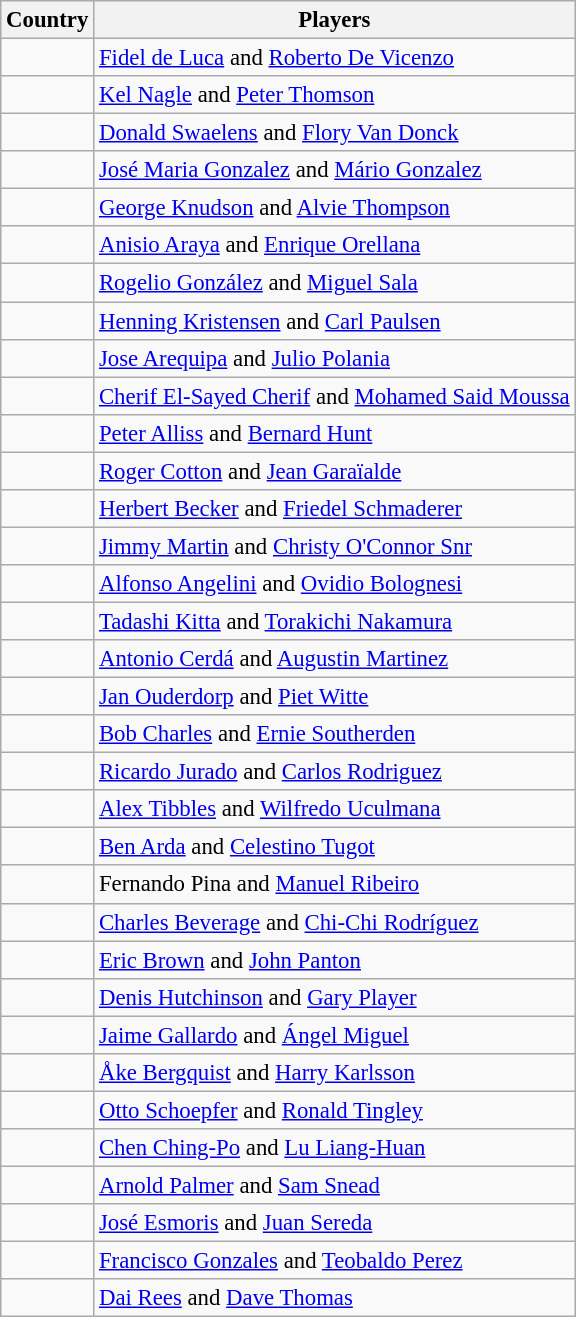<table class="wikitable" style="font-size:95%;">
<tr>
<th>Country</th>
<th>Players</th>
</tr>
<tr>
<td></td>
<td><a href='#'>Fidel de Luca</a> and <a href='#'>Roberto De Vicenzo</a></td>
</tr>
<tr>
<td></td>
<td><a href='#'>Kel Nagle</a> and <a href='#'>Peter Thomson</a></td>
</tr>
<tr>
<td></td>
<td><a href='#'>Donald Swaelens</a> and <a href='#'>Flory Van Donck</a></td>
</tr>
<tr>
<td></td>
<td><a href='#'>José Maria Gonzalez</a> and <a href='#'>Mário Gonzalez</a></td>
</tr>
<tr>
<td></td>
<td><a href='#'>George Knudson</a> and <a href='#'>Alvie Thompson</a></td>
</tr>
<tr>
<td></td>
<td><a href='#'>Anisio Araya</a> and <a href='#'>Enrique Orellana</a></td>
</tr>
<tr>
<td></td>
<td><a href='#'>Rogelio González</a> and <a href='#'>Miguel Sala</a></td>
</tr>
<tr>
<td></td>
<td><a href='#'>Henning Kristensen</a> and <a href='#'>Carl Paulsen</a></td>
</tr>
<tr>
<td></td>
<td><a href='#'>Jose Arequipa</a> and <a href='#'>Julio Polania</a></td>
</tr>
<tr>
<td></td>
<td><a href='#'>Cherif El-Sayed Cherif</a> and <a href='#'>Mohamed Said Moussa</a></td>
</tr>
<tr>
<td></td>
<td><a href='#'>Peter Alliss</a> and <a href='#'>Bernard Hunt</a></td>
</tr>
<tr>
<td></td>
<td><a href='#'>Roger Cotton</a> and <a href='#'>Jean Garaïalde</a></td>
</tr>
<tr>
<td></td>
<td><a href='#'>Herbert Becker</a> and <a href='#'>Friedel Schmaderer</a></td>
</tr>
<tr>
<td></td>
<td><a href='#'>Jimmy Martin</a> and <a href='#'>Christy O'Connor Snr</a></td>
</tr>
<tr>
<td></td>
<td><a href='#'>Alfonso Angelini</a> and <a href='#'>Ovidio Bolognesi</a></td>
</tr>
<tr>
<td></td>
<td><a href='#'>Tadashi Kitta</a> and <a href='#'>Torakichi Nakamura</a></td>
</tr>
<tr>
<td></td>
<td><a href='#'>Antonio Cerdá</a> and <a href='#'>Augustin Martinez</a></td>
</tr>
<tr>
<td></td>
<td><a href='#'>Jan Ouderdorp</a> and <a href='#'>Piet Witte</a></td>
</tr>
<tr>
<td></td>
<td><a href='#'>Bob Charles</a> and <a href='#'>Ernie Southerden</a></td>
</tr>
<tr>
<td></td>
<td><a href='#'>Ricardo Jurado</a> and <a href='#'>Carlos Rodriguez</a></td>
</tr>
<tr>
<td></td>
<td><a href='#'>Alex Tibbles</a> and <a href='#'>Wilfredo Uculmana</a></td>
</tr>
<tr>
<td></td>
<td><a href='#'>Ben Arda</a> and <a href='#'>Celestino Tugot</a></td>
</tr>
<tr>
<td></td>
<td>Fernando Pina and <a href='#'>Manuel Ribeiro</a></td>
</tr>
<tr>
<td></td>
<td><a href='#'>Charles Beverage</a> and <a href='#'>Chi-Chi Rodríguez</a></td>
</tr>
<tr>
<td></td>
<td><a href='#'>Eric Brown</a> and <a href='#'>John Panton</a></td>
</tr>
<tr>
<td></td>
<td><a href='#'>Denis Hutchinson</a> and <a href='#'>Gary Player</a></td>
</tr>
<tr>
<td></td>
<td><a href='#'>Jaime Gallardo</a> and <a href='#'>Ángel Miguel</a></td>
</tr>
<tr>
<td></td>
<td><a href='#'>Åke Bergquist</a> and <a href='#'>Harry Karlsson</a></td>
</tr>
<tr>
<td></td>
<td><a href='#'>Otto Schoepfer</a> and <a href='#'>Ronald Tingley</a></td>
</tr>
<tr>
<td></td>
<td><a href='#'>Chen Ching-Po</a> and <a href='#'>Lu Liang-Huan</a></td>
</tr>
<tr>
<td></td>
<td><a href='#'>Arnold Palmer</a> and <a href='#'>Sam Snead</a></td>
</tr>
<tr>
<td></td>
<td><a href='#'>José Esmoris</a> and <a href='#'>Juan Sereda</a></td>
</tr>
<tr>
<td></td>
<td><a href='#'>Francisco Gonzales</a> and <a href='#'>Teobaldo Perez</a></td>
</tr>
<tr>
<td></td>
<td><a href='#'>Dai Rees</a> and <a href='#'>Dave Thomas</a></td>
</tr>
</table>
